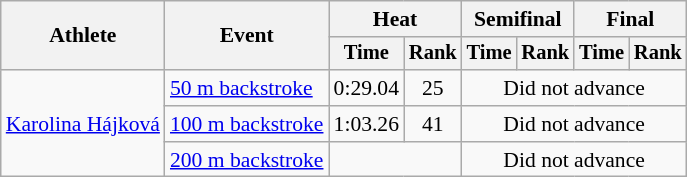<table class="wikitable" style="text-align:center; font-size:90%">
<tr>
<th rowspan="2">Athlete</th>
<th rowspan="2">Event</th>
<th colspan="2">Heat</th>
<th colspan="2">Semifinal</th>
<th colspan="2">Final</th>
</tr>
<tr style="font-size:95%">
<th>Time</th>
<th>Rank</th>
<th>Time</th>
<th>Rank</th>
<th>Time</th>
<th>Rank</th>
</tr>
<tr>
<td align=left rowspan=3><a href='#'>Karolina Hájková</a></td>
<td align=left><a href='#'>50 m backstroke</a></td>
<td>0:29.04</td>
<td>25</td>
<td colspan=4>Did not advance</td>
</tr>
<tr>
<td align=left><a href='#'>100 m backstroke</a></td>
<td>1:03.26</td>
<td>41</td>
<td colspan=4>Did not advance</td>
</tr>
<tr>
<td align=left><a href='#'>200 m backstroke</a></td>
<td colspan=2></td>
<td colspan=4>Did not advance</td>
</tr>
</table>
